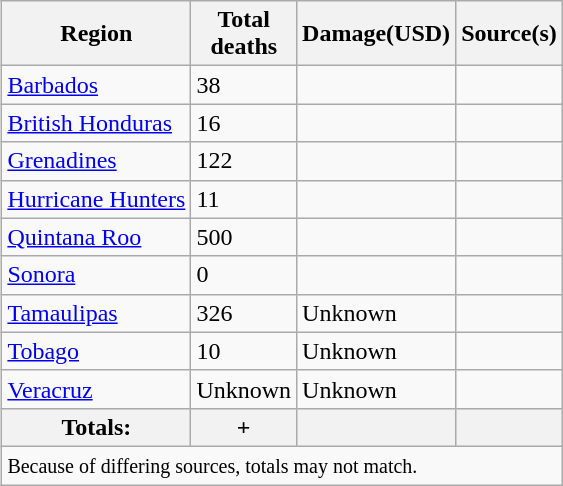<table class="wikitable sortable" style="float:right; margin:0 0 0.5em 1em; float:right;">
<tr style="text-align:center;">
<th><strong>Region</strong></th>
<th>Total<br>deaths</th>
<th>Damage(USD)</th>
<th ! class="unsortable">Source(s)</th>
</tr>
<tr>
<td><a href='#'>Barbados</a></td>
<td>38</td>
<td></td>
<td></td>
</tr>
<tr>
<td><a href='#'>British Honduras</a></td>
<td>16</td>
<td></td>
<td></td>
</tr>
<tr>
<td><a href='#'>Grenadines</a></td>
<td>122</td>
<td></td>
<td></td>
</tr>
<tr>
<td><a href='#'>Hurricane Hunters</a></td>
<td>11</td>
<td></td>
<td></td>
</tr>
<tr>
<td><a href='#'>Quintana Roo</a></td>
<td>500</td>
<td></td>
<td></td>
</tr>
<tr>
<td><a href='#'>Sonora</a></td>
<td>0</td>
<td></td>
<td></td>
</tr>
<tr>
<td><a href='#'>Tamaulipas</a></td>
<td>326</td>
<td>Unknown</td>
<td></td>
</tr>
<tr>
<td><a href='#'>Tobago</a></td>
<td>10</td>
<td>Unknown</td>
<td></td>
</tr>
<tr>
<td><a href='#'>Veracruz</a></td>
<td>Unknown</td>
<td>Unknown</td>
<td></td>
</tr>
<tr class="sortbottom">
<th>Totals:</th>
<th>+</th>
<th></th>
<th></th>
</tr>
<tr class="sortbottom">
<td colspan = 4><small>Because of differing sources, totals may not match.</small></td>
</tr>
</table>
